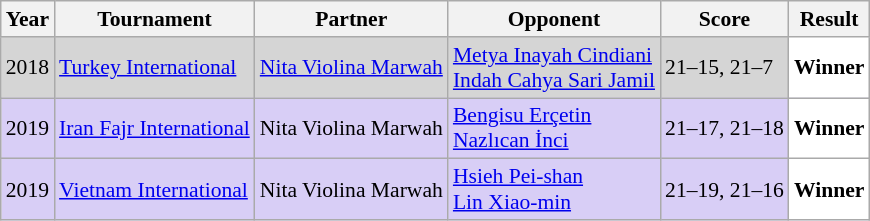<table class="sortable wikitable" style="font-size: 90%;">
<tr>
<th>Year</th>
<th>Tournament</th>
<th>Partner</th>
<th>Opponent</th>
<th>Score</th>
<th>Result</th>
</tr>
<tr style="background:#D5D5D5">
<td align="center">2018</td>
<td align="left"><a href='#'>Turkey International</a></td>
<td align="left"> <a href='#'>Nita Violina Marwah</a></td>
<td align="left"> <a href='#'>Metya Inayah Cindiani</a><br> <a href='#'>Indah Cahya Sari Jamil</a></td>
<td align="left">21–15, 21–7</td>
<td style="text-align:left; background:white"> <strong>Winner</strong></td>
</tr>
<tr style="background:#D8CEF6">
<td align="center">2019</td>
<td align="left"><a href='#'>Iran Fajr International</a></td>
<td align="left"> Nita Violina Marwah</td>
<td align="left"> <a href='#'>Bengisu Erçetin</a><br> <a href='#'>Nazlıcan İnci</a></td>
<td align="left">21–17, 21–18</td>
<td style="text-align:left; background:white"> <strong>Winner</strong></td>
</tr>
<tr style="background:#D8CEF6">
<td align="center">2019</td>
<td align="left"><a href='#'>Vietnam International</a></td>
<td align="left"> Nita Violina Marwah</td>
<td align="left"> <a href='#'>Hsieh Pei-shan</a><br> <a href='#'>Lin Xiao-min</a></td>
<td align="left">21–19, 21–16</td>
<td style="text-align:left; background:white"> <strong>Winner</strong></td>
</tr>
</table>
